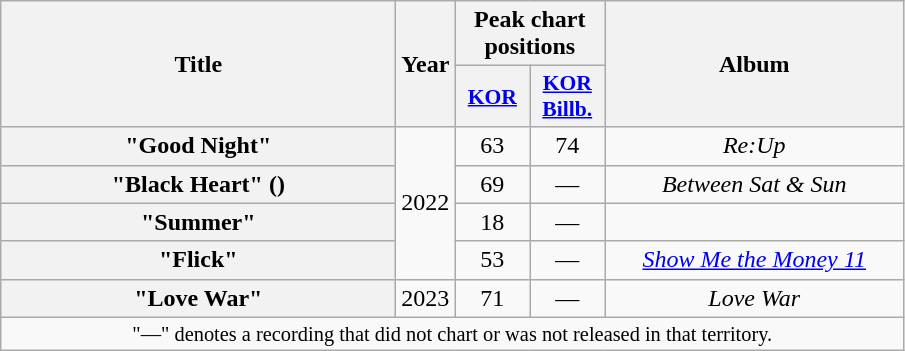<table class="wikitable plainrowheaders" style="text-align:center;" border="1">
<tr>
<th scope="col" rowspan="2" style="width:16em;">Title</th>
<th scope="col" rowspan="2">Year</th>
<th scope="col" colspan="2">Peak chart<br>positions</th>
<th scope="col" rowspan="2" style="width:12em;">Album</th>
</tr>
<tr>
<th scope="col" style="font-size:90%; width:3em"><a href='#'>KOR</a><br></th>
<th scope="col" style="font-size:90%; width:3em"><a href='#'>KOR Billb.</a><br></th>
</tr>
<tr>
<th scope="row">"Good Night"<br></th>
<td rowspan="4">2022</td>
<td>63</td>
<td>74</td>
<td><em>Re:Up</em></td>
</tr>
<tr>
<th scope="row">"Black Heart" ()<br></th>
<td>69</td>
<td>—</td>
<td><em>Between Sat & Sun</em></td>
</tr>
<tr>
<th scope="row">"Summer"<br></th>
<td>18</td>
<td>—</td>
<td></td>
</tr>
<tr>
<th scope="row">"Flick"<br></th>
<td>53</td>
<td>—</td>
<td><em><a href='#'>Show Me the Money 11</a></em></td>
</tr>
<tr>
<th scope="row">"Love War"<br></th>
<td>2023</td>
<td>71</td>
<td>—</td>
<td><em>Love War</em></td>
</tr>
<tr>
<td colspan="5" style="font-size:85%">"—" denotes a recording that did not chart or was not released in that territory.</td>
</tr>
</table>
